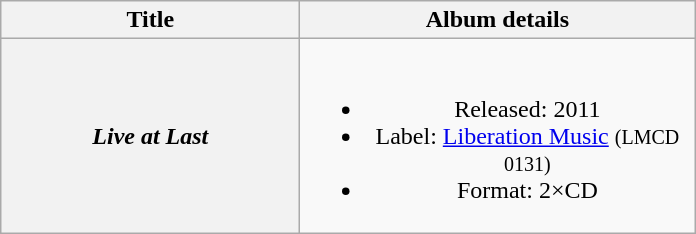<table class="wikitable plainrowheaders" style="text-align:center;" border="1">
<tr>
<th scope="col" rowspan="1" style="width:12em;">Title</th>
<th scope="col" rowspan="1" style="width:16em;">Album details</th>
</tr>
<tr>
<th scope="row"><em>Live at Last</em></th>
<td><br><ul><li>Released: 2011</li><li>Label: <a href='#'>Liberation Music</a> <small>(LMCD 0131)</small></li><li>Format: 2×CD</li></ul></td>
</tr>
</table>
